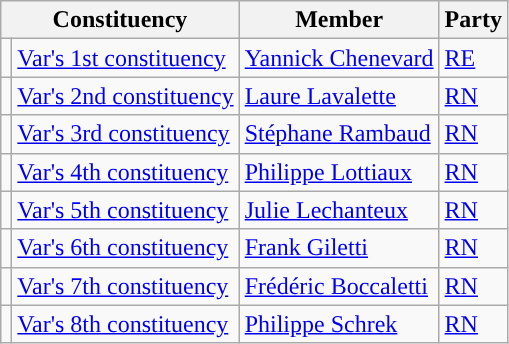<table class="wikitable">
<tr>
<th colspan="2">Constituency</th>
<th>Member</th>
<th>Party</th>
</tr>
<tr>
<td style="background-color: "></td>
<td><a href='#'>Var's 1st constituency</a></td>
<td><a href='#'>Yannick Chenevard</a></td>
<td><a href='#'>RE</a></td>
</tr>
<tr>
<td style="background-color: "></td>
<td><a href='#'>Var's 2nd constituency</a></td>
<td><a href='#'>Laure Lavalette</a></td>
<td><a href='#'>RN</a></td>
</tr>
<tr>
<td style="background-color: "></td>
<td><a href='#'>Var's 3rd constituency</a></td>
<td><a href='#'>Stéphane Rambaud</a></td>
<td><a href='#'>RN</a></td>
</tr>
<tr>
<td style="background-color: "></td>
<td><a href='#'>Var's 4th constituency</a></td>
<td><a href='#'>Philippe Lottiaux</a></td>
<td><a href='#'>RN</a></td>
</tr>
<tr>
<td style="background-color: "></td>
<td><a href='#'>Var's 5th constituency</a></td>
<td><a href='#'>Julie Lechanteux</a></td>
<td><a href='#'>RN</a></td>
</tr>
<tr>
<td style="background-color: "></td>
<td><a href='#'>Var's 6th constituency</a></td>
<td><a href='#'>Frank Giletti</a></td>
<td><a href='#'>RN</a></td>
</tr>
<tr>
<td style="background-color: "></td>
<td><a href='#'>Var's 7th constituency</a></td>
<td><a href='#'>Frédéric Boccaletti</a></td>
<td><a href='#'>RN</a></td>
</tr>
<tr>
<td style="background-color: "></td>
<td><a href='#'>Var's 8th constituency</a></td>
<td><a href='#'>Philippe Schrek</a></td>
<td><a href='#'>RN</a></td>
</tr>
</table>
